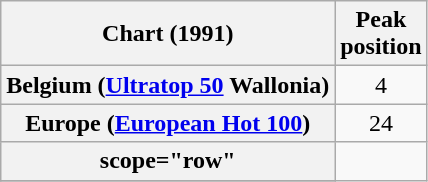<table class="wikitable sortable plainrowheaders">
<tr>
<th>Chart (1991)</th>
<th>Peak<br>position</th>
</tr>
<tr>
<th scope="row">Belgium (<a href='#'>Ultratop 50</a> Wallonia)</th>
<td align="center">4</td>
</tr>
<tr>
<th scope="row">Europe (<a href='#'>European Hot 100</a>)</th>
<td align="center">24</td>
</tr>
<tr>
<th>scope="row"</th>
</tr>
<tr>
</tr>
</table>
